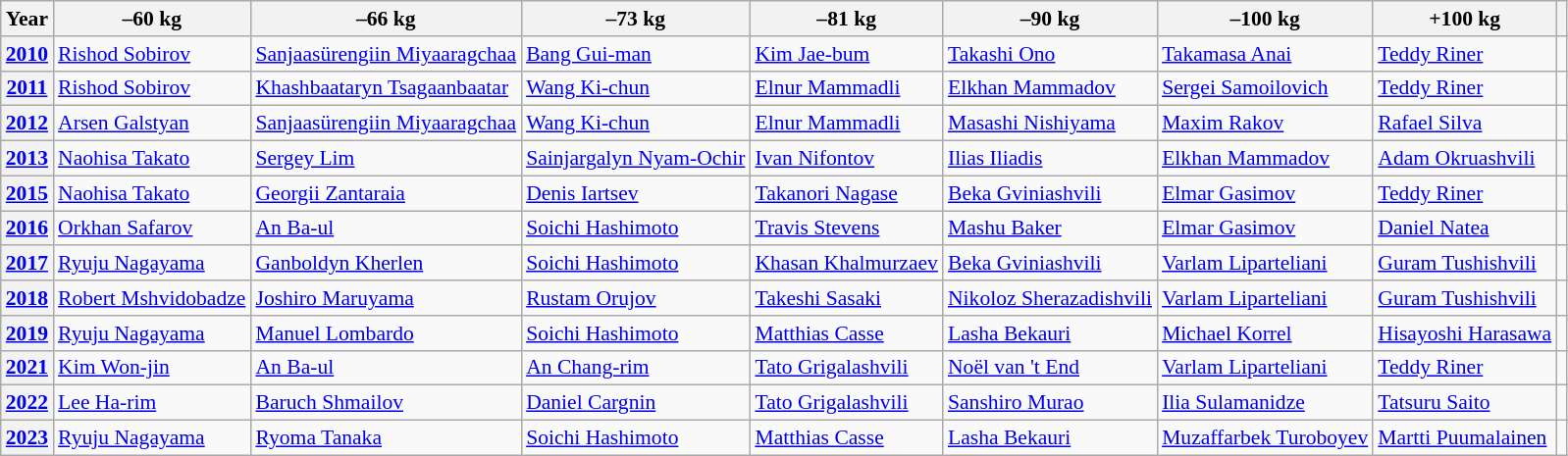<table class=wikitable style="font-size:90%;">
<tr>
<th>Year</th>
<th>–60 kg</th>
<th>–66 kg</th>
<th>–73 kg</th>
<th>–81 kg</th>
<th>–90 kg</th>
<th>–100 kg</th>
<th>+100 kg</th>
<th></th>
</tr>
<tr>
<th><a href='#'>2010</a></th>
<td> <a href='#'>Rishod Sobirov</a></td>
<td> <a href='#'>Sanjaasürengiin Miyaaragchaa</a></td>
<td> <a href='#'>Bang Gui-man</a></td>
<td> <a href='#'>Kim Jae-bum</a></td>
<td> <a href='#'>Takashi Ono</a></td>
<td> <a href='#'>Takamasa Anai</a></td>
<td> <a href='#'>Teddy Riner</a></td>
<td></td>
</tr>
<tr>
<th><a href='#'>2011</a></th>
<td> <a href='#'>Rishod Sobirov</a></td>
<td> <a href='#'>Khashbaataryn Tsagaanbaatar</a></td>
<td> <a href='#'>Wang Ki-chun</a></td>
<td> <a href='#'>Elnur Mammadli</a></td>
<td> <a href='#'>Elkhan Mammadov</a></td>
<td> <a href='#'>Sergei Samoilovich</a></td>
<td> <a href='#'>Teddy Riner</a></td>
<td></td>
</tr>
<tr>
<th><a href='#'>2012</a></th>
<td> <a href='#'>Arsen Galstyan</a></td>
<td> <a href='#'>Sanjaasürengiin Miyaaragchaa</a></td>
<td> <a href='#'>Wang Ki-chun</a></td>
<td> <a href='#'>Elnur Mammadli</a></td>
<td> <a href='#'>Masashi Nishiyama</a></td>
<td> <a href='#'>Maxim Rakov</a></td>
<td> <a href='#'>Rafael Silva</a></td>
<td></td>
</tr>
<tr>
<th><a href='#'>2013</a></th>
<td> <a href='#'>Naohisa Takato</a></td>
<td> <a href='#'>Sergey Lim</a></td>
<td> <a href='#'>Sainjargalyn Nyam-Ochir</a></td>
<td> <a href='#'>Ivan Nifontov</a></td>
<td> <a href='#'>Ilias Iliadis</a></td>
<td> <a href='#'>Elkhan Mammadov</a></td>
<td> <a href='#'>Adam Okruashvili</a></td>
<td></td>
</tr>
<tr>
<th><a href='#'>2015</a></th>
<td> <a href='#'>Naohisa Takato</a></td>
<td> <a href='#'>Georgii Zantaraia</a></td>
<td> <a href='#'>Denis Iartsev</a></td>
<td> <a href='#'>Takanori Nagase</a></td>
<td> <a href='#'>Beka Gviniashvili</a></td>
<td> <a href='#'>Elmar Gasimov</a></td>
<td> <a href='#'>Teddy Riner</a></td>
<td></td>
</tr>
<tr>
<th><a href='#'>2016</a></th>
<td> <a href='#'>Orkhan Safarov</a></td>
<td> <a href='#'>An Ba-ul</a></td>
<td> <a href='#'>Soichi Hashimoto</a></td>
<td> <a href='#'>Travis Stevens</a></td>
<td> <a href='#'>Mashu Baker</a></td>
<td> <a href='#'>Elmar Gasimov</a></td>
<td> <a href='#'>Daniel Natea</a></td>
<td></td>
</tr>
<tr>
<th><a href='#'>2017</a></th>
<td> <a href='#'>Ryuju Nagayama</a></td>
<td> <a href='#'>Ganboldyn Kherlen</a></td>
<td> <a href='#'>Soichi Hashimoto</a></td>
<td> <a href='#'>Khasan Khalmurzaev</a></td>
<td> <a href='#'>Beka Gviniashvili</a></td>
<td> <a href='#'>Varlam Liparteliani</a></td>
<td> <a href='#'>Guram Tushishvili</a></td>
<td></td>
</tr>
<tr>
<th><a href='#'>2018</a></th>
<td> <a href='#'>Robert Mshvidobadze</a></td>
<td> <a href='#'>Joshiro Maruyama</a></td>
<td> <a href='#'>Rustam Orujov</a></td>
<td> <a href='#'>Takeshi Sasaki</a></td>
<td> <a href='#'>Nikoloz Sherazadishvili</a></td>
<td> <a href='#'>Varlam Liparteliani</a></td>
<td> <a href='#'>Guram Tushishvili</a></td>
<td></td>
</tr>
<tr>
<th><a href='#'>2019</a></th>
<td> <a href='#'>Ryuju Nagayama</a></td>
<td> <a href='#'>Manuel Lombardo</a></td>
<td> <a href='#'>Soichi Hashimoto</a></td>
<td> <a href='#'>Matthias Casse</a></td>
<td> <a href='#'>Lasha Bekauri</a></td>
<td> <a href='#'>Michael Korrel</a></td>
<td> <a href='#'>Hisayoshi Harasawa</a></td>
<td></td>
</tr>
<tr>
<th><a href='#'>2021</a></th>
<td> <a href='#'>Kim Won-jin</a></td>
<td> <a href='#'>An Ba-ul</a></td>
<td> <a href='#'>An Chang-rim</a></td>
<td> <a href='#'>Tato Grigalashvili</a></td>
<td> <a href='#'>Noël van 't End</a></td>
<td> <a href='#'>Varlam Liparteliani</a></td>
<td> <a href='#'>Teddy Riner</a></td>
<td></td>
</tr>
<tr>
<th><a href='#'>2022</a></th>
<td> <a href='#'>Lee Ha-rim</a></td>
<td> <a href='#'>Baruch Shmailov</a></td>
<td> <a href='#'>Daniel Cargnin</a></td>
<td> <a href='#'>Tato Grigalashvili</a></td>
<td> <a href='#'>Sanshiro Murao</a></td>
<td> <a href='#'>Ilia Sulamanidze</a></td>
<td> <a href='#'>Tatsuru Saito</a></td>
<td></td>
</tr>
<tr>
<th><a href='#'>2023</a></th>
<td> <a href='#'>Ryuju Nagayama</a></td>
<td> <a href='#'>Ryoma Tanaka</a></td>
<td> <a href='#'>Soichi Hashimoto</a></td>
<td> <a href='#'>Matthias Casse</a></td>
<td> <a href='#'>Lasha Bekauri</a></td>
<td> <a href='#'>Muzaffarbek Turoboyev</a></td>
<td> <a href='#'>Martti Puumalainen</a></td>
<td></td>
</tr>
</table>
